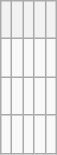<table class="wikitable">
<tr>
<th><br></th>
<th><br></th>
<th><br></th>
<th><br></th>
<th><br></th>
</tr>
<tr>
<td><br></td>
<td><br></td>
<td><br></td>
<td><br></td>
<td><br></td>
</tr>
<tr>
<td><br></td>
<td><br></td>
<td><br></td>
<td><br></td>
<td><br></td>
</tr>
<tr>
<td><br></td>
<td><br></td>
<td><br></td>
<td><br></td>
<td><br></td>
</tr>
</table>
